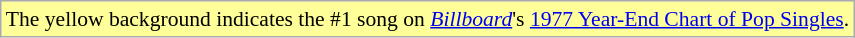<table class="wikitable" style="font-size:90%;">
<tr>
<td style="background-color:#FFFF99">The yellow background indicates the #1 song on <a href='#'><em>Billboard</em></a>'s <a href='#'>1977 Year-End Chart of Pop Singles</a>.</td>
</tr>
</table>
